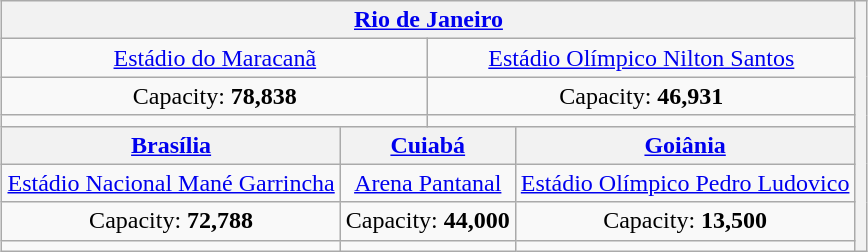<table class="wikitable" style="margin:1em auto; text-align:center">
<tr>
<th colspan=4><a href='#'>Rio de Janeiro</a></th>
<th rowspan="8"></th>
</tr>
<tr>
<td colspan=2><a href='#'>Estádio do Maracanã</a></td>
<td colspan=2><a href='#'>Estádio Olímpico Nilton Santos</a></td>
</tr>
<tr>
<td colspan=2>Capacity: <strong>78,838</strong></td>
<td colspan=2>Capacity: <strong>46,931</strong></td>
</tr>
<tr>
<td colspan=2></td>
<td colspan=2></td>
</tr>
<tr>
<th><a href='#'>Brasília</a></th>
<th colspan=2><a href='#'>Cuiabá</a></th>
<th><a href='#'>Goiânia</a></th>
</tr>
<tr>
<td><a href='#'>Estádio Nacional Mané Garrincha</a></td>
<td colspan=2><a href='#'>Arena Pantanal</a></td>
<td><a href='#'>Estádio Olímpico Pedro Ludovico</a></td>
</tr>
<tr>
<td>Capacity: <strong>72,788</strong></td>
<td colspan=2>Capacity: <strong>44,000</strong></td>
<td>Capacity: <strong>13,500</strong></td>
</tr>
<tr>
<td></td>
<td colspan=2></td>
<td></td>
</tr>
</table>
